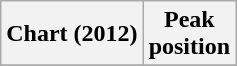<table class="wikitable sortable">
<tr>
<th align="left">Chart (2012)</th>
<th align="center">Peak<br>position</th>
</tr>
<tr>
</tr>
</table>
